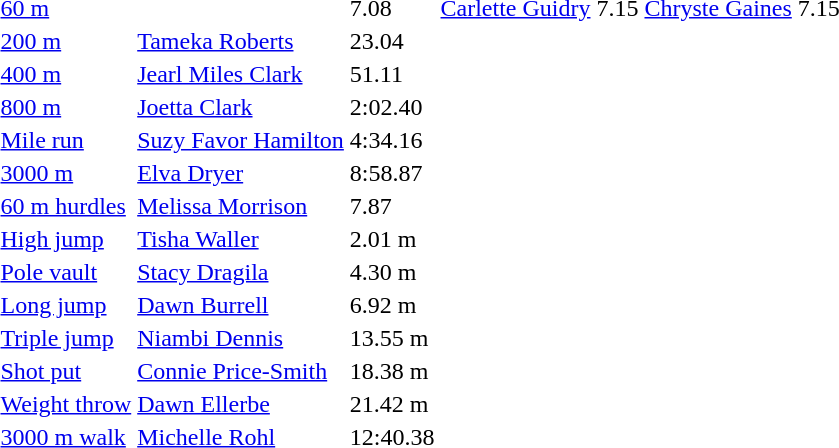<table>
<tr>
<td><a href='#'>60 m</a></td>
<td></td>
<td>7.08</td>
<td><a href='#'>Carlette Guidry</a></td>
<td>7.15</td>
<td><a href='#'>Chryste Gaines</a></td>
<td>7.15</td>
</tr>
<tr>
<td><a href='#'>200 m</a></td>
<td><a href='#'>Tameka Roberts</a></td>
<td>23.04</td>
<td></td>
<td></td>
<td></td>
<td></td>
</tr>
<tr>
<td><a href='#'>400 m</a></td>
<td><a href='#'>Jearl Miles Clark</a></td>
<td>51.11</td>
<td></td>
<td></td>
<td></td>
<td></td>
</tr>
<tr>
<td><a href='#'>800 m</a></td>
<td><a href='#'>Joetta Clark</a></td>
<td>2:02.40</td>
<td></td>
<td></td>
<td></td>
<td></td>
</tr>
<tr>
<td><a href='#'>Mile run</a></td>
<td><a href='#'>Suzy Favor Hamilton</a></td>
<td>4:34.16</td>
<td></td>
<td></td>
<td></td>
<td></td>
</tr>
<tr>
<td><a href='#'>3000 m</a></td>
<td><a href='#'>Elva Dryer</a></td>
<td>8:58.87</td>
<td></td>
<td></td>
<td></td>
<td></td>
</tr>
<tr>
<td><a href='#'>60 m hurdles</a></td>
<td><a href='#'>Melissa Morrison</a></td>
<td>7.87</td>
<td></td>
<td></td>
<td></td>
<td></td>
</tr>
<tr>
<td><a href='#'>High jump</a></td>
<td><a href='#'>Tisha Waller</a></td>
<td>2.01 m</td>
<td></td>
<td></td>
<td></td>
<td></td>
</tr>
<tr>
<td><a href='#'>Pole vault</a></td>
<td><a href='#'>Stacy Dragila</a></td>
<td>4.30 m</td>
<td></td>
<td></td>
<td></td>
<td></td>
</tr>
<tr>
<td><a href='#'>Long jump</a></td>
<td><a href='#'>Dawn Burrell</a></td>
<td>6.92 m</td>
<td></td>
<td></td>
<td></td>
<td></td>
</tr>
<tr>
<td><a href='#'>Triple jump</a></td>
<td><a href='#'>Niambi Dennis</a></td>
<td>13.55 m</td>
<td></td>
<td></td>
<td></td>
<td></td>
</tr>
<tr>
<td><a href='#'>Shot put</a></td>
<td><a href='#'>Connie Price-Smith</a></td>
<td>18.38 m</td>
<td></td>
<td></td>
<td></td>
<td></td>
</tr>
<tr>
<td><a href='#'>Weight throw</a></td>
<td><a href='#'>Dawn Ellerbe</a></td>
<td>21.42 m</td>
<td></td>
<td></td>
<td></td>
<td></td>
</tr>
<tr>
<td><a href='#'>3000 m walk</a></td>
<td><a href='#'>Michelle Rohl</a></td>
<td>12:40.38</td>
<td></td>
<td></td>
<td></td>
<td></td>
</tr>
</table>
